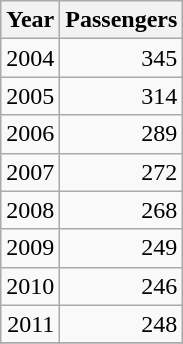<table class="wikitable" style="text-align:right;">
<tr>
<th rowspan>Year</th>
<th rowspan>Passengers</th>
</tr>
<tr>
<td>2004</td>
<td>345</td>
</tr>
<tr>
<td>2005</td>
<td>314</td>
</tr>
<tr>
<td>2006</td>
<td>289</td>
</tr>
<tr>
<td>2007</td>
<td>272</td>
</tr>
<tr>
<td>2008</td>
<td>268</td>
</tr>
<tr>
<td>2009</td>
<td>249</td>
</tr>
<tr>
<td>2010</td>
<td>246</td>
</tr>
<tr>
<td>2011</td>
<td>248</td>
</tr>
<tr>
</tr>
</table>
